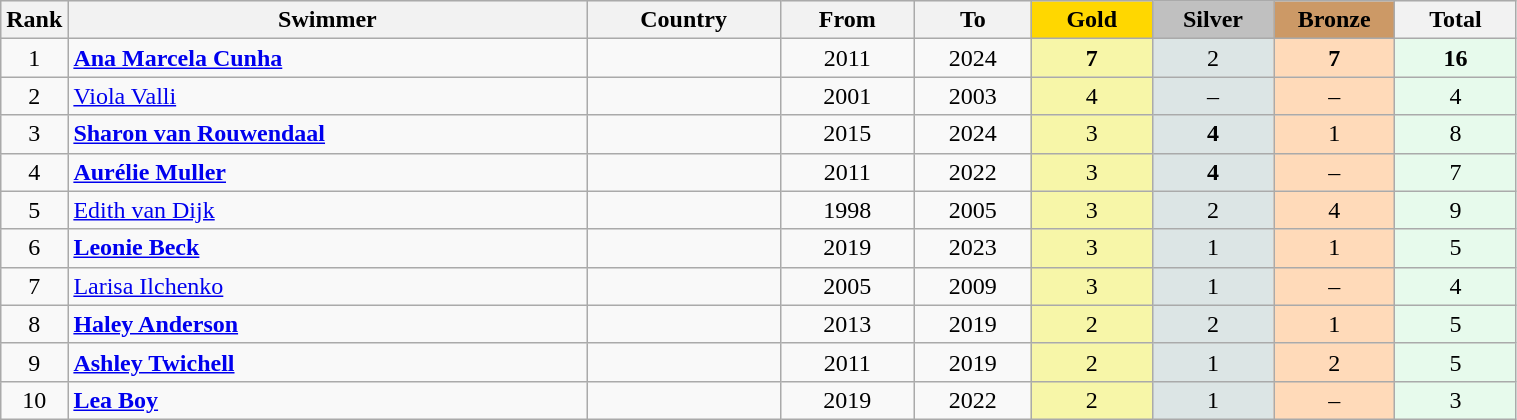<table class="wikitable plainrowheaders" width=80% style="text-align:center;">
<tr style="background-color:#EDEDED;">
<th class="hintergrundfarbe5" style="width:1em">Rank</th>
<th class="hintergrundfarbe5">Swimmer</th>
<th class="hintergrundfarbe5">Country</th>
<th class="hintergrundfarbe5">From</th>
<th class="hintergrundfarbe5">To</th>
<th style="background:    gold; width:8%">Gold</th>
<th style="background:  silver; width:8%">Silver</th>
<th style="background: #CC9966; width:8%">Bronze</th>
<th class="hintergrundfarbe5" style="width:8%">Total</th>
</tr>
<tr>
<td>1</td>
<td align="left"><strong><a href='#'>Ana Marcela Cunha</a></strong></td>
<td align="left"></td>
<td>2011</td>
<td>2024</td>
<td bgcolor="#F7F6A8"><strong>7</strong></td>
<td bgcolor="#DCE5E5">2</td>
<td bgcolor="#FFDAB9"><strong>7</strong></td>
<td bgcolor="#E7FAEC"><strong>16</strong></td>
</tr>
<tr align="center">
<td>2</td>
<td align="left"><a href='#'>Viola Valli</a></td>
<td align="left"></td>
<td>2001</td>
<td>2003</td>
<td bgcolor="#F7F6A8">4</td>
<td bgcolor="#DCE5E5">–</td>
<td bgcolor="#FFDAB9">–</td>
<td bgcolor="#E7FAEC">4</td>
</tr>
<tr align="center">
<td>3</td>
<td align="left"><strong><a href='#'>Sharon van Rouwendaal</a></strong></td>
<td align="left"></td>
<td>2015</td>
<td>2024</td>
<td bgcolor="#F7F6A8">3</td>
<td bgcolor="#DCE5E5"><strong>4</strong></td>
<td bgcolor="#FFDAB9">1</td>
<td bgcolor="#E7FAEC">8</td>
</tr>
<tr align="center">
<td>4</td>
<td align="left"><strong><a href='#'>Aurélie Muller</a></strong></td>
<td align="left"></td>
<td>2011</td>
<td>2022</td>
<td bgcolor="#F7F6A8">3</td>
<td bgcolor="#DCE5E5"><strong>4</strong></td>
<td bgcolor="#FFDAB9">–</td>
<td bgcolor="#E7FAEC">7</td>
</tr>
<tr align="center">
<td>5</td>
<td align="left"><a href='#'>Edith van Dijk</a></td>
<td align="left"></td>
<td>1998</td>
<td>2005</td>
<td bgcolor="#F7F6A8">3</td>
<td bgcolor="#DCE5E5">2</td>
<td bgcolor="#FFDAB9">4</td>
<td bgcolor="#E7FAEC">9</td>
</tr>
<tr align="center">
<td>6</td>
<td align="left"><strong><a href='#'>Leonie Beck</a></strong></td>
<td align="left"></td>
<td>2019</td>
<td>2023</td>
<td bgcolor="#F7F6A8">3</td>
<td bgcolor="#DCE5E5">1</td>
<td bgcolor="#FFDAB9">1</td>
<td bgcolor="#E7FAEC">5</td>
</tr>
<tr align="center">
<td>7</td>
<td align="left"><a href='#'>Larisa Ilchenko</a></td>
<td align="left"></td>
<td>2005</td>
<td>2009</td>
<td bgcolor="#F7F6A8">3</td>
<td bgcolor="#DCE5E5">1</td>
<td bgcolor="#FFDAB9">–</td>
<td bgcolor="#E7FAEC">4</td>
</tr>
<tr align="center">
<td>8</td>
<td align="left"><strong><a href='#'>Haley Anderson</a></strong></td>
<td align="left"></td>
<td>2013</td>
<td>2019</td>
<td bgcolor="#F7F6A8">2</td>
<td bgcolor="#DCE5E5">2</td>
<td bgcolor="#FFDAB9">1</td>
<td bgcolor="#E7FAEC">5</td>
</tr>
<tr align="center">
<td>9</td>
<td align="left"><strong><a href='#'>Ashley Twichell</a></strong></td>
<td align="left"></td>
<td>2011</td>
<td>2019</td>
<td bgcolor="#F7F6A8">2</td>
<td bgcolor="#DCE5E5">1</td>
<td bgcolor="#FFDAB9">2</td>
<td bgcolor="#E7FAEC">5</td>
</tr>
<tr align="center">
<td>10</td>
<td align="left"><strong><a href='#'>Lea Boy</a></strong></td>
<td align="left"></td>
<td>2019</td>
<td>2022</td>
<td bgcolor="#F7F6A8">2</td>
<td bgcolor="#DCE5E5">1</td>
<td bgcolor="#FFDAB9">–</td>
<td bgcolor="#E7FAEC">3</td>
</tr>
</table>
